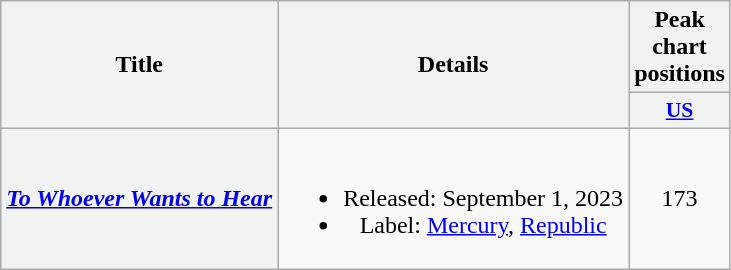<table class="wikitable plainrowheaders" style="text-align:center">
<tr>
<th scope="col" rowspan="2">Title</th>
<th scope="col" rowspan="2">Details</th>
<th scope="col">Peak chart positions</th>
</tr>
<tr>
<th scope="col" style="width:3em;font-size:90%;"><a href='#'>US</a><br></th>
</tr>
<tr>
<th scope="row"><em><a href='#'>To Whoever Wants to Hear</a></em></th>
<td><br><ul><li>Released: September 1, 2023</li><li>Label: <a href='#'>Mercury</a>, <a href='#'>Republic</a></li></ul></td>
<td>173</td>
</tr>
</table>
